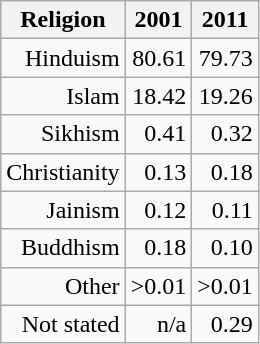<table class="wikitable sortable" style="text-align: right;">
<tr>
<th>Religion</th>
<th>2001</th>
<th>2011</th>
</tr>
<tr>
<td>Hinduism</td>
<td>80.61</td>
<td>79.73</td>
</tr>
<tr>
<td>Islam</td>
<td>18.42</td>
<td>19.26</td>
</tr>
<tr>
<td>Sikhism</td>
<td>0.41</td>
<td>0.32</td>
</tr>
<tr>
<td>Christianity</td>
<td>0.13</td>
<td>0.18</td>
</tr>
<tr>
<td>Jainism</td>
<td>0.12</td>
<td>0.11</td>
</tr>
<tr>
<td>Buddhism</td>
<td>0.18</td>
<td>0.10</td>
</tr>
<tr>
<td>Other</td>
<td>>0.01</td>
<td>>0.01</td>
</tr>
<tr>
<td>Not stated</td>
<td>n/a</td>
<td>0.29</td>
</tr>
</table>
